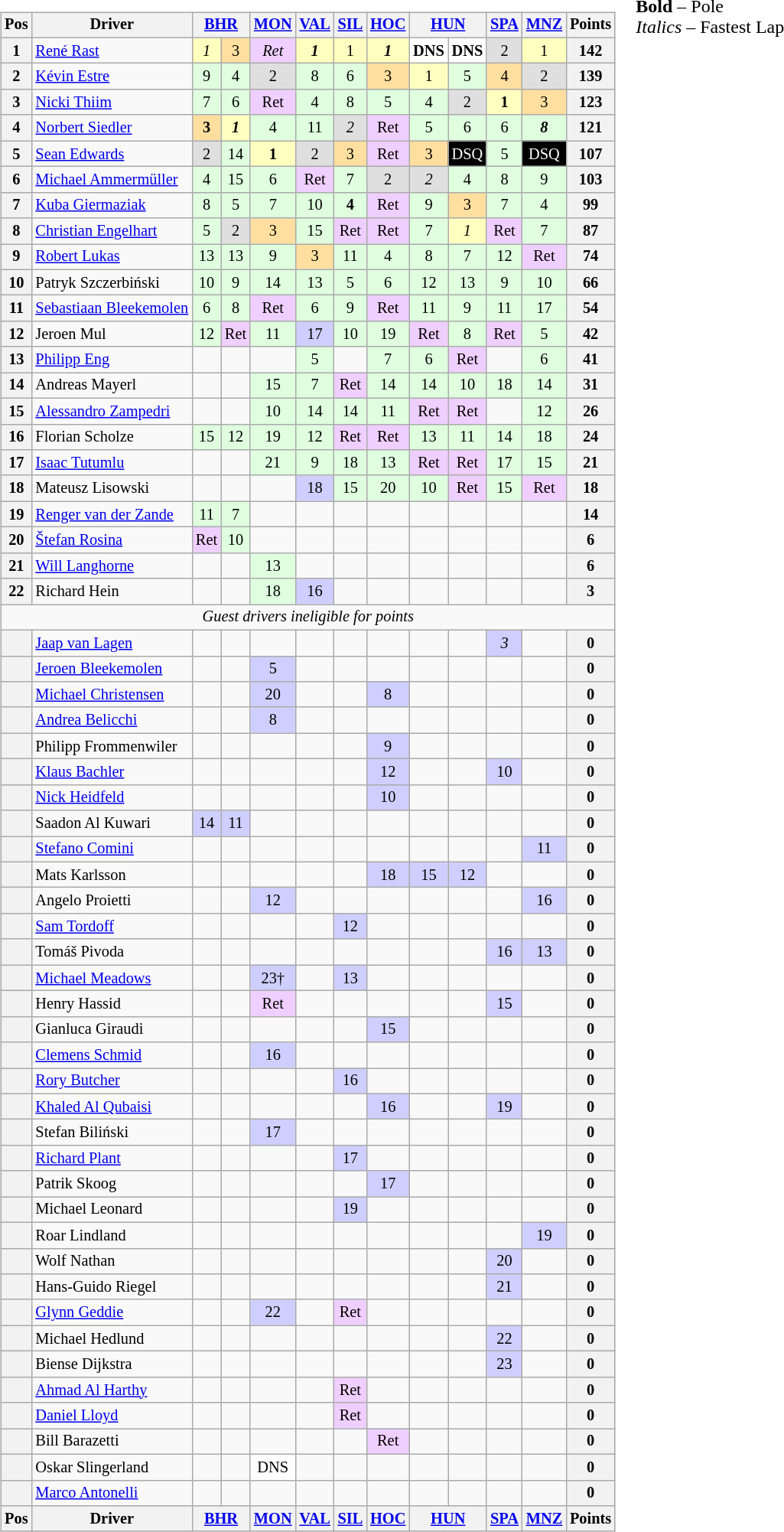<table>
<tr>
<td><br><table class="wikitable" style="font-size: 85%; text-align:center">
<tr valign="top">
<th valign="middle">Pos</th>
<th valign="middle">Driver</th>
<th colspan=2><a href='#'>BHR</a><br></th>
<th><a href='#'>MON</a><br></th>
<th><a href='#'>VAL</a><br></th>
<th><a href='#'>SIL</a><br></th>
<th><a href='#'>HOC</a><br></th>
<th colspan=2><a href='#'>HUN</a><br></th>
<th><a href='#'>SPA</a><br></th>
<th><a href='#'>MNZ</a><br></th>
<th valign="middle">Points</th>
</tr>
<tr>
<th>1</th>
<td align=left> <a href='#'>René Rast</a></td>
<td style="background:#FFFFBF;"><em>1</em></td>
<td style="background:#FFDF9F;">3</td>
<td style="background:#EFCFFF;"><em>Ret</em></td>
<td style="background:#FFFFBF;"><strong><em>1</em></strong></td>
<td style="background:#FFFFBF;">1</td>
<td style="background:#FFFFBF;"><strong><em>1</em></strong></td>
<td style="background:#FFFFFF;"><strong>DNS</strong></td>
<td style="background:#FFFFFF;"><strong>DNS</strong></td>
<td style="background:#DFDFDF;">2</td>
<td style="background:#FFFFBF;">1</td>
<th>142</th>
</tr>
<tr>
<th>2</th>
<td align=left> <a href='#'>Kévin Estre</a></td>
<td style="background:#DFFFDF;">9</td>
<td style="background:#DFFFDF;">4</td>
<td style="background:#DFDFDF;">2</td>
<td style="background:#DFFFDF;">8</td>
<td style="background:#DFFFDF;">6</td>
<td style="background:#FFDF9F;">3</td>
<td style="background:#FFFFBF;">1</td>
<td style="background:#DFFFDF;">5</td>
<td style="background:#FFDF9F;">4</td>
<td style="background:#DFDFDF;">2</td>
<th>139</th>
</tr>
<tr>
<th>3</th>
<td align=left> <a href='#'>Nicki Thiim</a></td>
<td style="background:#DFFFDF;">7</td>
<td style="background:#DFFFDF;">6</td>
<td style="background:#EFCFFF;">Ret</td>
<td style="background:#DFFFDF;">4</td>
<td style="background:#DFFFDF;">8</td>
<td style="background:#DFFFDF;">5</td>
<td style="background:#DFFFDF;">4</td>
<td style="background:#DFDFDF;">2</td>
<td style="background:#FFFFBF;"><strong>1</strong></td>
<td style="background:#FFDF9F;">3</td>
<th>123</th>
</tr>
<tr>
<th>4</th>
<td align=left> <a href='#'>Norbert Siedler</a></td>
<td style="background:#FFDF9F;"><strong>3</strong></td>
<td style="background:#FFFFBF;"><strong><em>1</em></strong></td>
<td style="background:#DFFFDF;">4</td>
<td style="background:#DFFFDF;">11</td>
<td style="background:#DFDFDF;"><em>2</em></td>
<td style="background:#EFCFFF;">Ret</td>
<td style="background:#DFFFDF;">5</td>
<td style="background:#DFFFDF;">6</td>
<td style="background:#DFFFDF;">6</td>
<td style="background:#DFFFDF;"><strong><em>8</em></strong></td>
<th>121</th>
</tr>
<tr>
<th>5</th>
<td align=left> <a href='#'>Sean Edwards</a></td>
<td style="background:#DFDFDF;">2</td>
<td style="background:#DFFFDF;">14</td>
<td style="background:#FFFFBF;"><strong>1</strong></td>
<td style="background:#DFDFDF;">2</td>
<td style="background:#FFDF9F;">3</td>
<td style="background:#EFCFFF;">Ret</td>
<td style="background:#FFDF9F;">3</td>
<td style="background:#000000; color:white">DSQ</td>
<td style="background:#DFFFDF;">5</td>
<td style="background:#000000; color:white">DSQ</td>
<th>107</th>
</tr>
<tr>
<th>6</th>
<td align=left> <a href='#'>Michael Ammermüller</a></td>
<td style="background:#DFFFDF;">4</td>
<td style="background:#DFFFDF;">15</td>
<td style="background:#DFFFDF;">6</td>
<td style="background:#EFCFFF;">Ret</td>
<td style="background:#DFFFDF;">7</td>
<td style="background:#DFDFDF;">2</td>
<td style="background:#DFDFDF;"><em>2</em></td>
<td style="background:#DFFFDF;">4</td>
<td style="background:#DFFFDF;">8</td>
<td style="background:#DFFFDF;">9</td>
<th>103</th>
</tr>
<tr>
<th>7</th>
<td align=left> <a href='#'>Kuba Giermaziak</a></td>
<td style="background:#DFFFDF;">8</td>
<td style="background:#DFFFDF;">5</td>
<td style="background:#DFFFDF;">7</td>
<td style="background:#DFFFDF;">10</td>
<td style="background:#DFFFDF;"><strong>4</strong></td>
<td style="background:#EFCFFF;">Ret</td>
<td style="background:#DFFFDF;">9</td>
<td style="background:#FFDF9F;">3</td>
<td style="background:#DFFFDF;">7</td>
<td style="background:#DFFFDF;">4</td>
<th>99</th>
</tr>
<tr>
<th>8</th>
<td align=left> <a href='#'>Christian Engelhart</a></td>
<td style="background:#DFFFDF;">5</td>
<td style="background:#DFDFDF;">2</td>
<td style="background:#FFDF9F;">3</td>
<td style="background:#DFFFDF;">15</td>
<td style="background:#EFCFFF;">Ret</td>
<td style="background:#EFCFFF;">Ret</td>
<td style="background:#DFFFDF;">7</td>
<td style="background:#FFFFBF;"><em>1</em></td>
<td style="background:#EFCFFF;">Ret</td>
<td style="background:#DFFFDF;">7</td>
<th>87</th>
</tr>
<tr>
<th>9</th>
<td align=left> <a href='#'>Robert Lukas</a></td>
<td style="background:#DFFFDF;">13</td>
<td style="background:#DFFFDF;">13</td>
<td style="background:#DFFFDF;">9</td>
<td style="background:#FFDF9F;">3</td>
<td style="background:#DFFFDF;">11</td>
<td style="background:#DFFFDF;">4</td>
<td style="background:#DFFFDF;">8</td>
<td style="background:#DFFFDF;">7</td>
<td style="background:#DFFFDF;">12</td>
<td style="background:#EFCFFF;">Ret</td>
<th>74</th>
</tr>
<tr>
<th>10</th>
<td align=left> Patryk Szczerbiński</td>
<td style="background:#DFFFDF;">10</td>
<td style="background:#DFFFDF;">9</td>
<td style="background:#DFFFDF;">14</td>
<td style="background:#DFFFDF;">13</td>
<td style="background:#DFFFDF;">5</td>
<td style="background:#DFFFDF;">6</td>
<td style="background:#DFFFDF;">12</td>
<td style="background:#DFFFDF;">13</td>
<td style="background:#DFFFDF;">9</td>
<td style="background:#DFFFDF;">10</td>
<th>66</th>
</tr>
<tr>
<th>11</th>
<td align=left> <a href='#'>Sebastiaan Bleekemolen</a></td>
<td style="background:#DFFFDF;">6</td>
<td style="background:#DFFFDF;">8</td>
<td style="background:#EFCFFF;">Ret</td>
<td style="background:#DFFFDF;">6</td>
<td style="background:#DFFFDF;">9</td>
<td style="background:#EFCFFF;">Ret</td>
<td style="background:#DFFFDF;">11</td>
<td style="background:#DFFFDF;">9</td>
<td style="background:#DFFFDF;">11</td>
<td style="background:#DFFFDF;">17</td>
<th>54</th>
</tr>
<tr>
<th>12</th>
<td align=left> Jeroen Mul</td>
<td style="background:#DFFFDF;">12</td>
<td style="background:#EFCFFF;">Ret</td>
<td style="background:#DFFFDF;">11</td>
<td style="background:#CFCFFF;">17</td>
<td style="background:#DFFFDF;">10</td>
<td style="background:#DFFFDF;">19</td>
<td style="background:#EFCFFF;">Ret</td>
<td style="background:#DFFFDF;">8</td>
<td style="background:#EFCFFF;">Ret</td>
<td style="background:#DFFFDF;">5</td>
<th>42</th>
</tr>
<tr>
<th>13</th>
<td align=left> <a href='#'>Philipp Eng</a></td>
<td></td>
<td></td>
<td></td>
<td style="background:#DFFFDF;">5</td>
<td></td>
<td style="background:#DFFFDF;">7</td>
<td style="background:#DFFFDF;">6</td>
<td style="background:#EFCFFF;">Ret</td>
<td></td>
<td style="background:#DFFFDF;">6</td>
<th>41</th>
</tr>
<tr>
<th>14</th>
<td align=left> Andreas Mayerl</td>
<td></td>
<td></td>
<td style="background:#DFFFDF;">15</td>
<td style="background:#DFFFDF;">7</td>
<td style="background:#EFCFFF;">Ret</td>
<td style="background:#DFFFDF;">14</td>
<td style="background:#DFFFDF;">14</td>
<td style="background:#DFFFDF;">10</td>
<td style="background:#DFFFDF;">18</td>
<td style="background:#DFFFDF;">14</td>
<th>31</th>
</tr>
<tr>
<th>15</th>
<td align=left> <a href='#'>Alessandro Zampedri</a></td>
<td></td>
<td></td>
<td style="background:#DFFFDF;">10</td>
<td style="background:#DFFFDF;">14</td>
<td style="background:#DFFFDF;">14</td>
<td style="background:#DFFFDF;">11</td>
<td style="background:#EFCFFF;">Ret</td>
<td style="background:#EFCFFF;">Ret</td>
<td></td>
<td style="background:#DFFFDF;">12</td>
<th>26</th>
</tr>
<tr>
<th>16</th>
<td align=left> Florian Scholze</td>
<td style="background:#DFFFDF;">15</td>
<td style="background:#DFFFDF;">12</td>
<td style="background:#DFFFDF;">19</td>
<td style="background:#DFFFDF;">12</td>
<td style="background:#EFCFFF;">Ret</td>
<td style="background:#EFCFFF;">Ret</td>
<td style="background:#DFFFDF;">13</td>
<td style="background:#DFFFDF;">11</td>
<td style="background:#DFFFDF;">14</td>
<td style="background:#DFFFDF;">18</td>
<th>24</th>
</tr>
<tr>
<th>17</th>
<td align=left> <a href='#'>Isaac Tutumlu</a></td>
<td></td>
<td></td>
<td style="background:#DFFFDF;">21</td>
<td style="background:#DFFFDF;">9</td>
<td style="background:#DFFFDF;">18</td>
<td style="background:#DFFFDF;">13</td>
<td style="background:#EFCFFF;">Ret</td>
<td style="background:#EFCFFF;">Ret</td>
<td style="background:#DFFFDF;">17</td>
<td style="background:#DFFFDF;">15</td>
<th>21</th>
</tr>
<tr>
<th>18</th>
<td align=left> Mateusz Lisowski</td>
<td></td>
<td></td>
<td></td>
<td style="background:#CFCFFF;">18</td>
<td style="background:#DFFFDF;">15</td>
<td style="background:#DFFFDF;">20</td>
<td style="background:#DFFFDF;">10</td>
<td style="background:#EFCFFF;">Ret</td>
<td style="background:#DFFFDF;">15</td>
<td style="background:#EFCFFF;">Ret</td>
<th>18</th>
</tr>
<tr>
<th>19</th>
<td align=left> <a href='#'>Renger van der Zande</a></td>
<td style="background:#DFFFDF;">11</td>
<td style="background:#DFFFDF;">7</td>
<td></td>
<td></td>
<td></td>
<td></td>
<td></td>
<td></td>
<td></td>
<td></td>
<th>14</th>
</tr>
<tr>
<th>20</th>
<td align=left> <a href='#'>Štefan Rosina</a></td>
<td style="background:#EFCFFF;">Ret</td>
<td style="background:#DFFFDF;">10</td>
<td></td>
<td></td>
<td></td>
<td></td>
<td></td>
<td></td>
<td></td>
<td></td>
<th>6</th>
</tr>
<tr>
<th>21</th>
<td align=left> <a href='#'>Will Langhorne</a></td>
<td></td>
<td></td>
<td style="background:#DFFFDF;">13</td>
<td></td>
<td></td>
<td></td>
<td></td>
<td></td>
<td></td>
<td></td>
<th>6</th>
</tr>
<tr>
<th>22</th>
<td align=left> Richard Hein</td>
<td></td>
<td></td>
<td style="background:#DFFFDF;">18</td>
<td style="background:#CFCFFF;">16</td>
<td></td>
<td></td>
<td></td>
<td></td>
<td></td>
<td></td>
<th>3</th>
</tr>
<tr>
<td align=center colspan=14><em>Guest drivers ineligible for points</em></td>
</tr>
<tr>
<th></th>
<td align=left> <a href='#'>Jaap van Lagen</a></td>
<td></td>
<td></td>
<td></td>
<td></td>
<td></td>
<td></td>
<td></td>
<td></td>
<td style="background:#CFCFFF;"><em>3</em></td>
<td></td>
<th>0</th>
</tr>
<tr>
<th></th>
<td align=left> <a href='#'>Jeroen Bleekemolen</a></td>
<td></td>
<td></td>
<td style="background:#CFCFFF;">5</td>
<td></td>
<td></td>
<td></td>
<td></td>
<td></td>
<td></td>
<td></td>
<th>0</th>
</tr>
<tr>
<th></th>
<td align=left> <a href='#'>Michael Christensen</a></td>
<td></td>
<td></td>
<td style="background:#CFCFFF;">20</td>
<td></td>
<td></td>
<td style="background:#CFCFFF;">8</td>
<td></td>
<td></td>
<td></td>
<td></td>
<th>0</th>
</tr>
<tr>
<th></th>
<td align=left> <a href='#'>Andrea Belicchi</a></td>
<td></td>
<td></td>
<td style="background:#CFCFFF;">8</td>
<td></td>
<td></td>
<td></td>
<td></td>
<td></td>
<td></td>
<td></td>
<th>0</th>
</tr>
<tr>
<th></th>
<td align=left> Philipp Frommenwiler</td>
<td></td>
<td></td>
<td></td>
<td></td>
<td></td>
<td style="background:#CFCFFF;">9</td>
<td></td>
<td></td>
<td></td>
<td></td>
<th>0</th>
</tr>
<tr>
<th></th>
<td align=left> <a href='#'>Klaus Bachler</a></td>
<td></td>
<td></td>
<td></td>
<td></td>
<td></td>
<td style="background:#CFCFFF;">12</td>
<td></td>
<td></td>
<td style="background:#CFCFFF;">10</td>
<td></td>
<th>0</th>
</tr>
<tr>
<th></th>
<td align=left> <a href='#'>Nick Heidfeld</a></td>
<td></td>
<td></td>
<td></td>
<td></td>
<td></td>
<td style="background:#CFCFFF;">10</td>
<td></td>
<td></td>
<td></td>
<td></td>
<th>0</th>
</tr>
<tr>
<th></th>
<td align=left> Saadon Al Kuwari</td>
<td style="background:#CFCFFF;">14</td>
<td style="background:#CFCFFF;">11</td>
<td></td>
<td></td>
<td></td>
<td></td>
<td></td>
<td></td>
<td></td>
<td></td>
<th>0</th>
</tr>
<tr>
<th></th>
<td align=left> <a href='#'>Stefano Comini</a></td>
<td></td>
<td></td>
<td></td>
<td></td>
<td></td>
<td></td>
<td></td>
<td></td>
<td></td>
<td style="background:#CFCFFF;">11</td>
<th>0</th>
</tr>
<tr>
<th></th>
<td align=left> Mats Karlsson</td>
<td></td>
<td></td>
<td></td>
<td></td>
<td></td>
<td style="background:#CFCFFF;">18</td>
<td style="background:#CFCFFF;">15</td>
<td style="background:#CFCFFF;">12</td>
<td></td>
<td></td>
<th>0</th>
</tr>
<tr>
<th></th>
<td align=left> Angelo Proietti</td>
<td></td>
<td></td>
<td style="background:#CFCFFF;">12</td>
<td></td>
<td></td>
<td></td>
<td></td>
<td></td>
<td></td>
<td style="background:#CFCFFF;">16</td>
<th>0</th>
</tr>
<tr>
<th></th>
<td align=left> <a href='#'>Sam Tordoff</a></td>
<td></td>
<td></td>
<td></td>
<td></td>
<td style="background:#CFCFFF;">12</td>
<td></td>
<td></td>
<td></td>
<td></td>
<td></td>
<th>0</th>
</tr>
<tr>
<th></th>
<td align=left> Tomáš Pivoda</td>
<td></td>
<td></td>
<td></td>
<td></td>
<td></td>
<td></td>
<td></td>
<td></td>
<td style="background:#CFCFFF;">16</td>
<td style="background:#CFCFFF;">13</td>
<th>0</th>
</tr>
<tr>
<th></th>
<td align=left> <a href='#'>Michael Meadows</a></td>
<td></td>
<td></td>
<td style="background:#CFCFFF;">23†</td>
<td></td>
<td style="background:#CFCFFF;">13</td>
<td></td>
<td></td>
<td></td>
<td></td>
<td></td>
<th>0</th>
</tr>
<tr>
<th></th>
<td align=left> Henry Hassid</td>
<td></td>
<td></td>
<td style="background:#EFCFFF;">Ret</td>
<td></td>
<td></td>
<td></td>
<td></td>
<td></td>
<td style="background:#CFCFFF;">15</td>
<td></td>
<th>0</th>
</tr>
<tr>
<th></th>
<td align=left> Gianluca Giraudi</td>
<td></td>
<td></td>
<td></td>
<td></td>
<td></td>
<td style="background:#CFCFFF;">15</td>
<td></td>
<td></td>
<td></td>
<td></td>
<th>0</th>
</tr>
<tr>
<th></th>
<td align=left> <a href='#'>Clemens Schmid</a></td>
<td></td>
<td></td>
<td style="background:#CFCFFF;">16</td>
<td></td>
<td></td>
<td></td>
<td></td>
<td></td>
<td></td>
<td></td>
<th>0</th>
</tr>
<tr>
<th></th>
<td align=left> <a href='#'>Rory Butcher</a></td>
<td></td>
<td></td>
<td></td>
<td></td>
<td style="background:#CFCFFF;">16</td>
<td></td>
<td></td>
<td></td>
<td></td>
<td></td>
<th>0</th>
</tr>
<tr>
<th></th>
<td align=left> <a href='#'>Khaled Al Qubaisi</a></td>
<td></td>
<td></td>
<td></td>
<td></td>
<td></td>
<td style="background:#CFCFFF;">16</td>
<td></td>
<td></td>
<td style="background:#CFCFFF;">19</td>
<td></td>
<th>0</th>
</tr>
<tr>
<th></th>
<td align=left> Stefan Biliński</td>
<td></td>
<td></td>
<td style="background:#CFCFFF;">17</td>
<td></td>
<td></td>
<td></td>
<td></td>
<td></td>
<td></td>
<td></td>
<th>0</th>
</tr>
<tr>
<th></th>
<td align=left> <a href='#'>Richard Plant</a></td>
<td></td>
<td></td>
<td></td>
<td></td>
<td style="background:#CFCFFF;">17</td>
<td></td>
<td></td>
<td></td>
<td></td>
<td></td>
<th>0</th>
</tr>
<tr>
<th></th>
<td align=left> Patrik Skoog</td>
<td></td>
<td></td>
<td></td>
<td></td>
<td></td>
<td style="background:#CFCFFF;">17</td>
<td></td>
<td></td>
<td></td>
<td></td>
<th>0</th>
</tr>
<tr>
<th></th>
<td align=left> Michael Leonard</td>
<td></td>
<td></td>
<td></td>
<td></td>
<td style="background:#CFCFFF;">19</td>
<td></td>
<td></td>
<td></td>
<td></td>
<td></td>
<th>0</th>
</tr>
<tr>
<th></th>
<td align=left> Roar Lindland</td>
<td></td>
<td></td>
<td></td>
<td></td>
<td></td>
<td></td>
<td></td>
<td></td>
<td></td>
<td style="background:#CFCFFF;">19</td>
<th>0</th>
</tr>
<tr>
<th></th>
<td align=left> Wolf Nathan</td>
<td></td>
<td></td>
<td></td>
<td></td>
<td></td>
<td></td>
<td></td>
<td></td>
<td style="background:#CFCFFF;">20</td>
<td></td>
<th>0</th>
</tr>
<tr>
<th></th>
<td align=left> Hans-Guido Riegel</td>
<td></td>
<td></td>
<td></td>
<td></td>
<td></td>
<td></td>
<td></td>
<td></td>
<td style="background:#CFCFFF;">21</td>
<td></td>
<th>0</th>
</tr>
<tr>
<th></th>
<td align=left> <a href='#'>Glynn Geddie</a></td>
<td></td>
<td></td>
<td style="background:#CFCFFF;">22</td>
<td></td>
<td style="background:#EFCFFF;">Ret</td>
<td></td>
<td></td>
<td></td>
<td></td>
<td></td>
<th>0</th>
</tr>
<tr>
<th></th>
<td align=left> Michael Hedlund</td>
<td></td>
<td></td>
<td></td>
<td></td>
<td></td>
<td></td>
<td></td>
<td></td>
<td style="background:#CFCFFF;">22</td>
<td></td>
<th>0</th>
</tr>
<tr>
<th></th>
<td align=left> Biense Dijkstra</td>
<td></td>
<td></td>
<td></td>
<td></td>
<td></td>
<td></td>
<td></td>
<td></td>
<td style="background:#CFCFFF;">23</td>
<td></td>
<th>0</th>
</tr>
<tr>
<th></th>
<td align=left> <a href='#'>Ahmad Al Harthy</a></td>
<td></td>
<td></td>
<td></td>
<td></td>
<td style="background:#EFCFFF;">Ret</td>
<td></td>
<td></td>
<td></td>
<td></td>
<td></td>
<th>0</th>
</tr>
<tr>
<th></th>
<td align=left> <a href='#'>Daniel Lloyd</a></td>
<td></td>
<td></td>
<td></td>
<td></td>
<td style="background:#EFCFFF;">Ret</td>
<td></td>
<td></td>
<td></td>
<td></td>
<td></td>
<th>0</th>
</tr>
<tr>
<th></th>
<td align=left> Bill Barazetti</td>
<td></td>
<td></td>
<td></td>
<td></td>
<td></td>
<td style="background:#EFCFFF;">Ret</td>
<td></td>
<td></td>
<td></td>
<td></td>
<th>0</th>
</tr>
<tr>
<th></th>
<td align=left> Oskar Slingerland</td>
<td></td>
<td></td>
<td style="background:#FFFFFF;">DNS</td>
<td></td>
<td></td>
<td></td>
<td></td>
<td></td>
<td></td>
<td></td>
<th>0</th>
</tr>
<tr>
<th></th>
<td align=left> <a href='#'>Marco Antonelli</a></td>
<td></td>
<td></td>
<td></td>
<td></td>
<td></td>
<td></td>
<td></td>
<td></td>
<td></td>
<td></td>
<th>0</th>
</tr>
<tr>
<th valign="middle">Pos</th>
<th valign="middle">Driver</th>
<th colspan=2><a href='#'>BHR</a><br></th>
<th><a href='#'>MON</a><br></th>
<th><a href='#'>VAL</a><br></th>
<th><a href='#'>SIL</a><br></th>
<th><a href='#'>HOC</a><br></th>
<th colspan=2><a href='#'>HUN</a><br></th>
<th><a href='#'>SPA</a><br></th>
<th><a href='#'>MNZ</a><br></th>
<th valign="middle">Points</th>
</tr>
</table>
</td>
<td valign="top"><br>
<span><strong>Bold</strong> – Pole<br>
<em>Italics</em> – Fastest Lap</span></td>
</tr>
</table>
